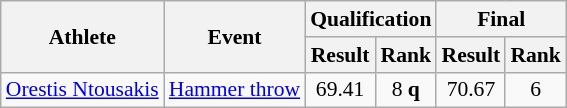<table class="wikitable" style="font-size:90%; text-align:center">
<tr>
<th rowspan="2">Athlete</th>
<th rowspan="2">Event</th>
<th colspan="2">Qualification</th>
<th colspan="2">Final</th>
</tr>
<tr>
<th>Result</th>
<th>Rank</th>
<th>Result</th>
<th>Rank</th>
</tr>
<tr>
<td align="left"><a href='#'>Orestis Ntousakis</a></td>
<td align="left"><a href='#'>Hammer throw</a></td>
<td>69.41</td>
<td>8 <strong>q</strong></td>
<td>70.67</td>
<td>6</td>
</tr>
</table>
